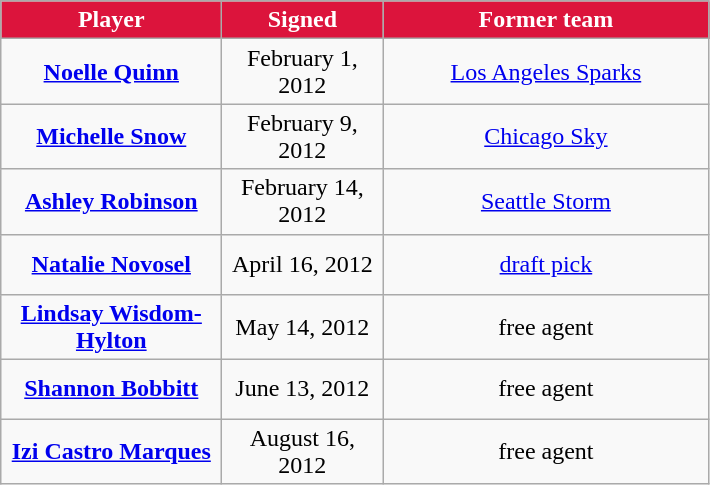<table class="wikitable" style="text-align: center">
<tr align="center" bgcolor="#dddddd">
<td style="background:#DC143C;color:white; width:140px"><strong>Player</strong></td>
<td style="background:#DC143C;color:white; width:100px"><strong>Signed</strong></td>
<td style="background:#DC143C;color:white; width:210px"><strong>Former team</strong></td>
</tr>
<tr style="height:40px">
<td><strong><a href='#'>Noelle Quinn</a></strong></td>
<td>February 1, 2012</td>
<td><a href='#'>Los Angeles Sparks</a></td>
</tr>
<tr style="height:40px">
<td><strong><a href='#'>Michelle Snow</a></strong></td>
<td>February 9, 2012</td>
<td><a href='#'>Chicago Sky</a></td>
</tr>
<tr style="height:40px">
<td><strong><a href='#'>Ashley Robinson</a></strong></td>
<td>February 14, 2012</td>
<td><a href='#'>Seattle Storm</a></td>
</tr>
<tr style="height:40px">
<td><strong><a href='#'>Natalie Novosel</a></strong></td>
<td>April 16, 2012</td>
<td><a href='#'>draft pick</a></td>
</tr>
<tr style="height:40px">
<td><strong><a href='#'>Lindsay Wisdom-Hylton</a></strong></td>
<td>May 14, 2012</td>
<td>free agent</td>
</tr>
<tr style="height:40px">
<td><strong><a href='#'>Shannon Bobbitt</a></strong></td>
<td>June 13, 2012</td>
<td>free agent</td>
</tr>
<tr style="height:40px">
<td><strong><a href='#'>Izi Castro Marques</a></strong></td>
<td>August 16, 2012</td>
<td>free agent</td>
</tr>
</table>
